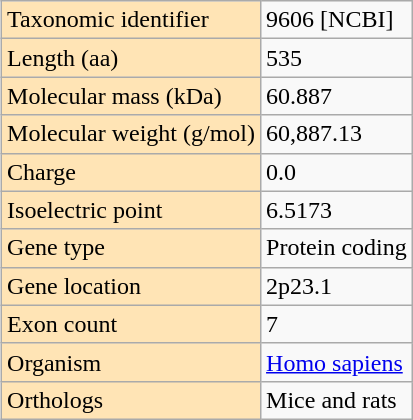<table class="wikitable" style="float:right; clear:right; margin-left:1em">
<tr>
<td style="background:Moccasin">Taxonomic identifier</td>
<td>9606 [NCBI]</td>
</tr>
<tr>
<td style="background:Moccasin">Length (aa)</td>
<td>535</td>
</tr>
<tr>
<td style="background:Moccasin">Molecular mass (kDa)</td>
<td>60.887</td>
</tr>
<tr>
<td style="background:Moccasin">Molecular weight (g/mol)</td>
<td>60,887.13</td>
</tr>
<tr>
<td style="background:Moccasin">Charge</td>
<td>0.0</td>
</tr>
<tr>
<td style="background:Moccasin">Isoelectric point</td>
<td>6.5173</td>
</tr>
<tr>
<td style="background:Moccasin">Gene type</td>
<td>Protein coding</td>
</tr>
<tr>
<td style="background:Moccasin">Gene location</td>
<td>2p23.1</td>
</tr>
<tr>
<td style="background:Moccasin">Exon count</td>
<td>7</td>
</tr>
<tr>
<td style="background:Moccasin">Organism</td>
<td><a href='#'>Homo sapiens</a></td>
</tr>
<tr>
<td style="background:Moccasin">Orthologs</td>
<td>Mice and rats</td>
</tr>
</table>
